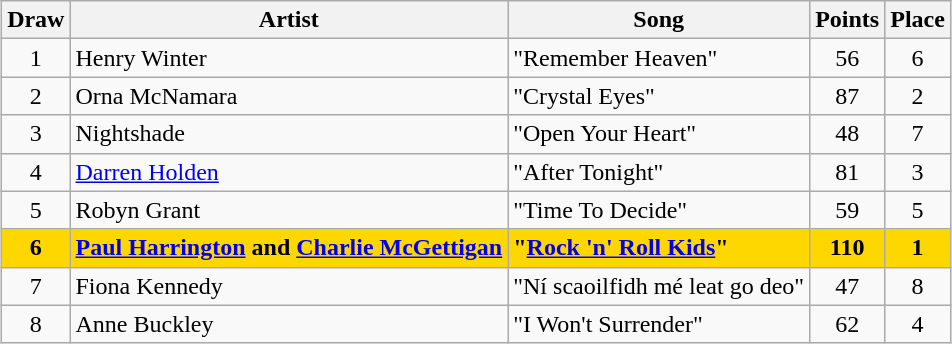<table class="sortable wikitable" style="margin: 1em auto 1em auto; text-align:center">
<tr>
<th>Draw</th>
<th>Artist</th>
<th>Song</th>
<th>Points</th>
<th>Place</th>
</tr>
<tr>
<td>1</td>
<td align="left">Henry Winter</td>
<td align="left">"Remember Heaven"</td>
<td>56</td>
<td>6</td>
</tr>
<tr>
<td>2</td>
<td align="left">Orna McNamara</td>
<td align="left">"Crystal Eyes"</td>
<td>87</td>
<td>2</td>
</tr>
<tr>
<td>3</td>
<td align="left">Nightshade</td>
<td align="left">"Open Your Heart"</td>
<td>48</td>
<td>7</td>
</tr>
<tr>
<td>4</td>
<td align="left"><a href='#'>Darren Holden</a></td>
<td align="left">"After Tonight"</td>
<td>81</td>
<td>3</td>
</tr>
<tr>
<td>5</td>
<td align="left">Robyn Grant</td>
<td align="left">"Time To Decide"</td>
<td>59</td>
<td>5</td>
</tr>
<tr bgcolor="gold">
<td><strong>6</strong></td>
<td align="left"><strong><a href='#'>Paul Harrington</a> and <a href='#'>Charlie McGettigan</a></strong></td>
<td align="left"><strong>"<a href='#'>Rock 'n' Roll Kids</a>"</strong></td>
<td><strong>110</strong></td>
<td><strong>1</strong></td>
</tr>
<tr>
<td>7</td>
<td align="left">Fiona Kennedy</td>
<td align="left">"Ní scaoilfidh mé leat go deo"</td>
<td>47</td>
<td>8</td>
</tr>
<tr>
<td>8</td>
<td align="left">Anne Buckley</td>
<td align="left">"I Won't Surrender"</td>
<td>62</td>
<td>4</td>
</tr>
</table>
